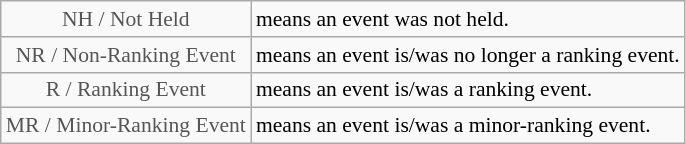<table class="wikitable" style="font-size:90%">
<tr>
<td style="text-align:center; color:#555555;" colspan="4">NH / Not Held</td>
<td>means an event was not held.</td>
</tr>
<tr>
<td style="text-align:center; color:#555555;" colspan="4">NR / Non-Ranking Event</td>
<td>means an event is/was no longer a ranking event.</td>
</tr>
<tr>
<td style="text-align:center; color:#555555;" colspan="4">R / Ranking Event</td>
<td>means an event is/was a ranking event.</td>
</tr>
<tr>
<td style="text-align:center; color:#555555;" colspan="4">MR / Minor-Ranking Event</td>
<td>means an event is/was a minor-ranking event.</td>
</tr>
</table>
